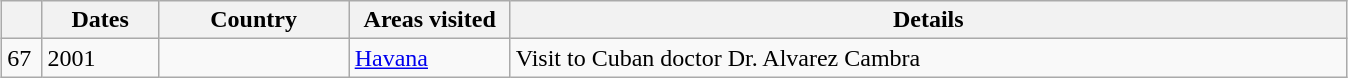<table class="wikitable sortable" border="1" style="margin: 1em auto 1em auto">
<tr>
<th style="width: 3%;"></th>
<th width="70">Dates</th>
<th width="120">Country</th>
<th width="100">Areas visited</th>
<th width="550">Details</th>
</tr>
<tr>
<td>67</td>
<td>2001</td>
<td></td>
<td><a href='#'>Havana</a></td>
<td>Visit to Cuban doctor Dr. Alvarez Cambra</td>
</tr>
</table>
